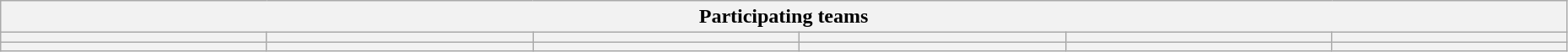<table class="wikitable" style="width:98%;">
<tr>
<th colspan="6">Participating teams</th>
</tr>
<tr>
<th width=17%></th>
<th width=17%> </th>
<th width=17%> </th>
<th width=17%></th>
<th width=17%></th>
<th width=17%> </th>
</tr>
<tr>
<th width=17%></th>
<th width=17%></th>
<th width=17%></th>
<th width=17%></th>
<th width=17%> </th>
<th width=17%></th>
</tr>
</table>
